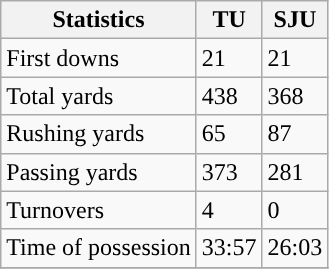<table class="wikitable">
<tr>
<th>Statistics</th>
<th>TU</th>
<th>SJU</th>
</tr>
<tr>
<td>First downs</td>
<td>21</td>
<td>21</td>
</tr>
<tr>
<td>Total yards</td>
<td>438</td>
<td>368</td>
</tr>
<tr>
<td>Rushing yards</td>
<td>65</td>
<td>87</td>
</tr>
<tr>
<td>Passing yards</td>
<td>373</td>
<td>281</td>
</tr>
<tr>
<td>Turnovers</td>
<td>4</td>
<td>0</td>
</tr>
<tr>
<td>Time of possession</td>
<td>33:57</td>
<td>26:03</td>
</tr>
<tr>
</tr>
</table>
